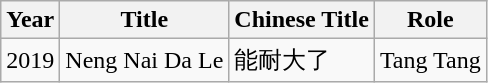<table class="wikitable">
<tr>
<th>Year</th>
<th>Title</th>
<th>Chinese Title</th>
<th>Role</th>
</tr>
<tr>
<td>2019</td>
<td>Neng Nai Da Le</td>
<td>能耐大了</td>
<td>Tang Tang</td>
</tr>
</table>
